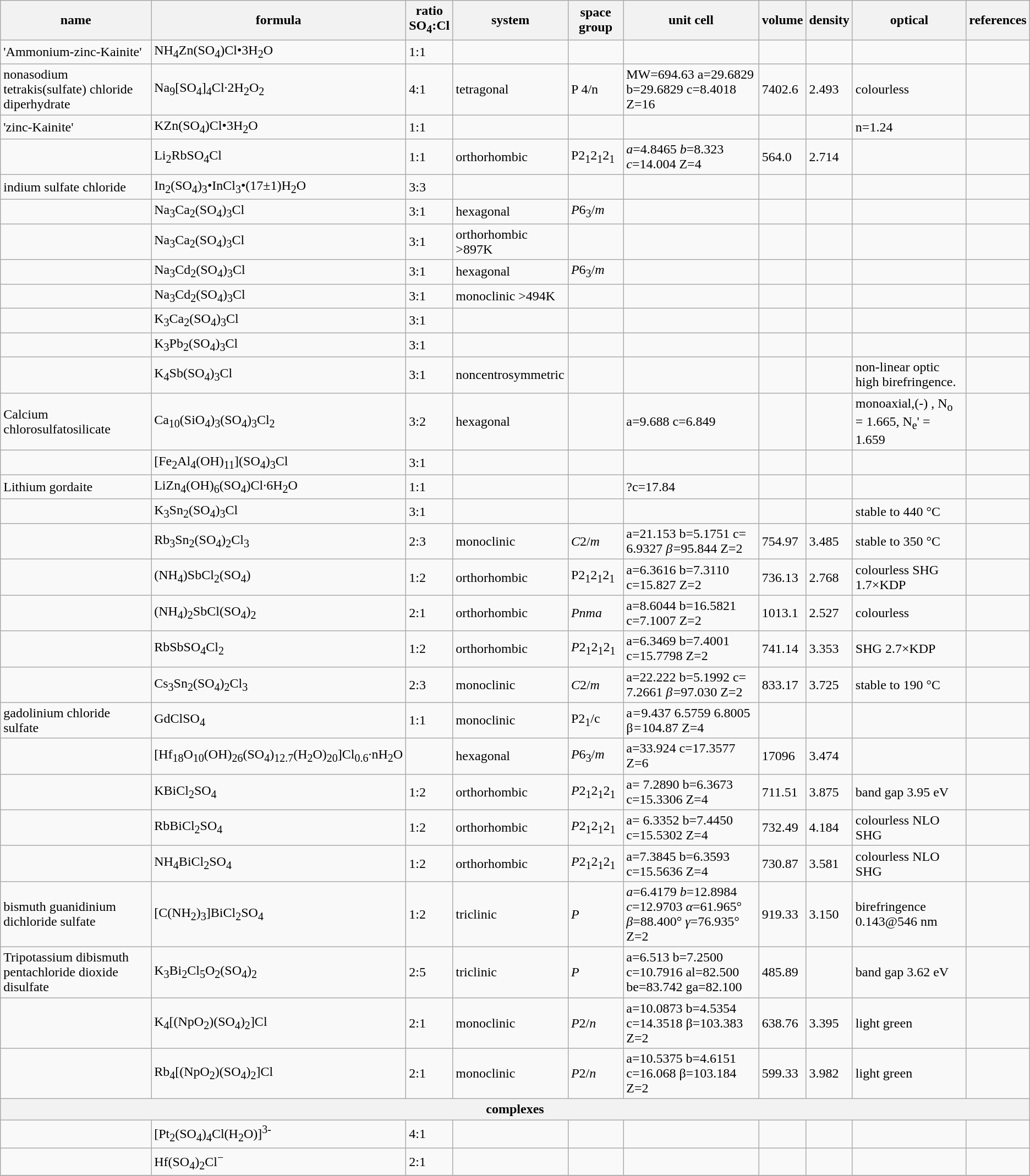<table class="wikitable">
<tr>
<th>name</th>
<th>formula</th>
<th>ratio<br>SO<sub>4</sub>:Cl</th>
<th>system</th>
<th>space group</th>
<th>unit cell</th>
<th>volume</th>
<th>density</th>
<th>optical</th>
<th>references</th>
</tr>
<tr>
<td>'Ammonium-zinc-Kainite'</td>
<td>NH<sub>4</sub>Zn(SO<sub>4</sub>)Cl•3H<sub>2</sub>O</td>
<td>1:1</td>
<td></td>
<td></td>
<td></td>
<td></td>
<td></td>
<td></td>
<td></td>
</tr>
<tr>
<td>nonasodium tetrakis(sulfate) chloride diperhydrate</td>
<td>Na<sub>9</sub>[SO<sub>4</sub>]<sub>4</sub>Cl·2H<sub>2</sub>O<sub>2</sub></td>
<td>4:1</td>
<td>tetragonal</td>
<td>P 4/n</td>
<td>MW=694.63 a=29.6829 b=29.6829 c=8.4018 Z=16</td>
<td>7402.6</td>
<td>2.493</td>
<td>colourless</td>
<td></td>
</tr>
<tr>
<td>'zinc-Kainite'</td>
<td>KZn(SO<sub>4</sub>)Cl•3H<sub>2</sub>O</td>
<td>1:1</td>
<td></td>
<td></td>
<td></td>
<td></td>
<td></td>
<td>n=1.24</td>
<td></td>
</tr>
<tr>
<td></td>
<td>Li<sub>2</sub>RbSO<sub>4</sub>Cl</td>
<td>1:1</td>
<td>orthorhombic</td>
<td>P2<sub>1</sub>2<sub>1</sub>2<sub>1</sub></td>
<td><em>a</em>=4.8465 <em>b</em>=8.323 <em>c</em>=14.004 Z=4</td>
<td>564.0</td>
<td>2.714</td>
<td></td>
<td></td>
</tr>
<tr>
<td>indium sulfate chloride</td>
<td>In<sub>2</sub>(SO<sub>4</sub>)<sub>3</sub>•InCl<sub>3</sub>•(17±1)H<sub>2</sub>O</td>
<td>3:3</td>
<td></td>
<td></td>
<td></td>
<td></td>
<td></td>
<td></td>
<td></td>
</tr>
<tr>
<td></td>
<td>Na<sub>3</sub>Ca<sub>2</sub>(SO<sub>4</sub>)<sub>3</sub>Cl</td>
<td>3:1</td>
<td>hexagonal</td>
<td><em>P</em>6<sub>3</sub>/<em>m</em></td>
<td></td>
<td></td>
<td></td>
<td></td>
<td></td>
</tr>
<tr>
<td></td>
<td>Na<sub>3</sub>Ca<sub>2</sub>(SO<sub>4</sub>)<sub>3</sub>Cl</td>
<td>3:1</td>
<td>orthorhombic >897K</td>
<td></td>
<td></td>
<td></td>
<td></td>
<td></td>
<td></td>
</tr>
<tr>
<td></td>
<td>Na<sub>3</sub>Cd<sub>2</sub>(SO<sub>4</sub>)<sub>3</sub>Cl</td>
<td>3:1</td>
<td>hexagonal</td>
<td><em>P</em>6<sub>3</sub>/<em>m</em></td>
<td></td>
<td></td>
<td></td>
<td></td>
<td></td>
</tr>
<tr>
<td></td>
<td>Na<sub>3</sub>Cd<sub>2</sub>(SO<sub>4</sub>)<sub>3</sub>Cl</td>
<td>3:1</td>
<td>monoclinic >494K</td>
<td></td>
<td></td>
<td></td>
<td></td>
<td></td>
<td></td>
</tr>
<tr>
<td></td>
<td>K<sub>3</sub>Ca<sub>2</sub>(SO<sub>4</sub>)<sub>3</sub>Cl</td>
<td>3:1</td>
<td></td>
<td></td>
<td></td>
<td></td>
<td></td>
<td></td>
<td></td>
</tr>
<tr>
<td></td>
<td>K<sub>3</sub>Pb<sub>2</sub>(SO<sub>4</sub>)<sub>3</sub>Cl</td>
<td>3:1</td>
<td></td>
<td></td>
<td></td>
<td></td>
<td></td>
<td></td>
<td></td>
</tr>
<tr>
<td></td>
<td>K<sub>4</sub>Sb(SO<sub>4</sub>)<sub>3</sub>Cl</td>
<td>3:1</td>
<td>noncentrosymmetric</td>
<td></td>
<td></td>
<td></td>
<td></td>
<td>non-linear optic  high birefringence.</td>
<td></td>
</tr>
<tr>
<td>Calcium chlorosulfatosilicate</td>
<td>Ca<sub>10</sub>(SiO<sub>4</sub>)<sub>3</sub>(SO<sub>4</sub>)<sub>3</sub>Cl<sub>2</sub></td>
<td>3:2</td>
<td>hexagonal</td>
<td></td>
<td>a=9.688 c=6.849</td>
<td></td>
<td></td>
<td>monoaxial,(-) , N<sub>o</sub> = 1.665, N<sub>e</sub>' = 1.659</td>
<td></td>
</tr>
<tr>
<td></td>
<td>[Fe<sub>2</sub>Al<sub>4</sub>(OH)<sub>11</sub>](SO<sub>4</sub>)<sub>3</sub>Cl</td>
<td>3:1</td>
<td></td>
<td></td>
<td></td>
<td></td>
<td></td>
<td></td>
<td></td>
</tr>
<tr>
<td>Lithium gordaite</td>
<td>LiZn<sub>4</sub>(OH)<sub>6</sub>(SO<sub>4</sub>)Cl·6H<sub>2</sub>O</td>
<td>1:1</td>
<td></td>
<td></td>
<td>?c=17.84</td>
<td></td>
<td></td>
<td></td>
<td></td>
</tr>
<tr>
<td></td>
<td>K<sub>3</sub>Sn<sub>2</sub>(SO<sub>4</sub>)<sub>3</sub>Cl</td>
<td>3:1</td>
<td></td>
<td></td>
<td></td>
<td></td>
<td></td>
<td>stable to 440 °C</td>
<td></td>
</tr>
<tr>
<td></td>
<td>Rb<sub>3</sub>Sn<sub>2</sub>(SO<sub>4</sub>)<sub>2</sub>Cl<sub>3</sub></td>
<td>2:3</td>
<td>monoclinic</td>
<td><em>C</em>2/<em>m</em></td>
<td>a=21.153 b=5.1751 c= 6.9327 <em>β </em>=95.844 Z=2</td>
<td>754.97</td>
<td>3.485</td>
<td>stable to 350 °C</td>
<td></td>
</tr>
<tr>
<td></td>
<td>(NH<sub>4</sub>)SbCl<sub>2</sub>(SO<sub>4</sub>)</td>
<td>1:2</td>
<td>orthorhombic</td>
<td>P2<sub>1</sub>2<sub>1</sub>2<sub>1</sub></td>
<td>a=6.3616 b=7.3110 c=15.827  Z=2</td>
<td>736.13</td>
<td>2.768</td>
<td>colourless SHG 1.7×KDP</td>
<td></td>
</tr>
<tr>
<td></td>
<td>(NH<sub>4</sub>)<sub>2</sub>SbCl(SO<sub>4</sub>)<sub>2</sub></td>
<td>2:1</td>
<td>orthorhombic</td>
<td><em>Pnma</em></td>
<td>a=8.6044 b=16.5821 c=7.1007 Z=2</td>
<td>1013.1</td>
<td>2.527</td>
<td>colourless</td>
<td></td>
</tr>
<tr>
<td></td>
<td>RbSbSO<sub>4</sub>Cl<sub>2</sub></td>
<td>1:2</td>
<td>orthorhombic</td>
<td><em>P</em>2<sub>1</sub>2<sub>1</sub>2<sub>1</sub></td>
<td>a=6.3469 b=7.4001 c=15.7798 Z=2</td>
<td>741.14</td>
<td>3.353</td>
<td>SHG 2.7×KDP</td>
<td></td>
</tr>
<tr>
<td></td>
<td>Cs<sub>3</sub>Sn<sub>2</sub>(SO<sub>4</sub>)<sub>2</sub>Cl<sub>3</sub></td>
<td>2:3</td>
<td>monoclinic</td>
<td><em>C</em>2/<em>m</em></td>
<td>a=22.222 b=5.1992 c= 7.2661 <em>β </em>=97.030 Z=2</td>
<td>833.17</td>
<td>3.725</td>
<td>stable to 190 °C</td>
<td></td>
</tr>
<tr>
<td>gadolinium chloride sulfate</td>
<td>GdClSO<sub>4</sub></td>
<td>1:1</td>
<td>monoclinic</td>
<td>P2<sub>1</sub>/c</td>
<td>a = 9.437 6.5759 6.8005 β = 104.87 Z=4</td>
<td></td>
<td></td>
<td></td>
<td></td>
</tr>
<tr>
<td></td>
<td>[Hf<sub>18</sub>O<sub>10</sub>(OH)<sub>26</sub>(SO<sub>4</sub>)<sub>12.7</sub>(H<sub>2</sub>O)<sub>20</sub>]Cl<sub>0.6</sub>·nH<sub>2</sub>O</td>
<td></td>
<td>hexagonal</td>
<td><em>P</em>6<sub>3</sub>/<em>m</em></td>
<td>a=33.924 c=17.3577 Z=6</td>
<td>17096</td>
<td>3.474</td>
<td></td>
<td></td>
</tr>
<tr>
<td></td>
<td>KBiCl<sub>2</sub>SO<sub>4</sub></td>
<td>1:2</td>
<td>orthorhombic</td>
<td><em>P</em>2<sub>1</sub>2<sub>1</sub>2<sub>1</sub></td>
<td>a= 7.2890 b=6.3673 c=15.3306 Z=4</td>
<td>711.51</td>
<td>3.875</td>
<td>band gap 3.95 eV</td>
<td></td>
</tr>
<tr>
<td></td>
<td>RbBiCl<sub>2</sub>SO<sub>4</sub></td>
<td>1:2</td>
<td>orthorhombic</td>
<td><em>P</em>2<sub>1</sub>2<sub>1</sub>2<sub>1</sub></td>
<td>a= 6.3352 b=7.4450 c=15.5302 Z=4</td>
<td>732.49</td>
<td>4.184</td>
<td>colourless NLO SHG</td>
<td></td>
</tr>
<tr>
<td></td>
<td>NH<sub>4</sub>BiCl<sub>2</sub>SO<sub>4</sub></td>
<td>1:2</td>
<td>orthorhombic</td>
<td><em>P</em>2<sub>1</sub>2<sub>1</sub>2<sub>1</sub></td>
<td>a=7.3845 b=6.3593 c=15.5636 Z=4</td>
<td>730.87</td>
<td>3.581</td>
<td>colourless NLO SHG</td>
<td></td>
</tr>
<tr>
<td>bismuth guanidinium dichloride sulfate</td>
<td>[C(NH<sub>2</sub>)<sub>3</sub>]BiCl<sub>2</sub>SO<sub>4</sub></td>
<td>1:2</td>
<td>triclinic</td>
<td><em>P</em></td>
<td><em>a</em>=6.4179 <em>b</em>=12.8984 <em>c</em>=12.9703 <em>α</em>=61.965° <em>β</em>=88.400° <em>γ</em>=76.935° Z=2</td>
<td>919.33</td>
<td>3.150</td>
<td>birefringence 0.143@546 nm</td>
<td></td>
</tr>
<tr>
<td>Tripotassium dibismuth pentachloride dioxide disulfate</td>
<td>K<sub>3</sub>Bi<sub>2</sub>Cl<sub>5</sub>O<sub>2</sub>(SO<sub>4</sub>)<sub>2</sub></td>
<td>2:5</td>
<td>triclinic</td>
<td><em>P</em></td>
<td>a=6.513 b=7.2500 c=10.7916 al=82.500 be=83.742 ga=82.100</td>
<td>485.89</td>
<td></td>
<td>band gap 3.62 eV</td>
<td></td>
</tr>
<tr>
<td></td>
<td>K<sub>4</sub>[(NpO<sub>2</sub>)(SO<sub>4</sub>)<sub>2</sub>]Cl</td>
<td>2:1</td>
<td>monoclinic</td>
<td><em>P</em>2/<em>n</em></td>
<td>a=10.0873 b=4.5354 c=14.3518 β=103.383 Z=2</td>
<td>638.76</td>
<td>3.395</td>
<td>light green</td>
<td></td>
</tr>
<tr>
<td></td>
<td>Rb<sub>4</sub>[(NpO<sub>2</sub>)(SO<sub>4</sub>)<sub>2</sub>]Cl</td>
<td>2:1</td>
<td>monoclinic</td>
<td><em>P</em>2/<em>n</em></td>
<td>a=10.5375 b=4.6151 c=16.068 β=103.184 Z=2</td>
<td>599.33</td>
<td>3.982</td>
<td>light green</td>
<td></td>
</tr>
<tr>
<th colspan="10">complexes</th>
</tr>
<tr>
<td></td>
<td>[Pt<sub>2</sub>(SO<sub>4</sub>)<sub>4</sub>Cl(H<sub>2</sub>O)]<sup>3-</sup></td>
<td>4:1</td>
<td></td>
<td></td>
<td></td>
<td></td>
<td></td>
<td></td>
<td></td>
</tr>
<tr>
<td></td>
<td>Hf(SO<sub>4</sub>)<sub>2</sub>Cl<sup>−</sup></td>
<td>2:1</td>
<td></td>
<td></td>
<td></td>
<td></td>
<td></td>
<td></td>
<td></td>
</tr>
<tr>
</tr>
</table>
